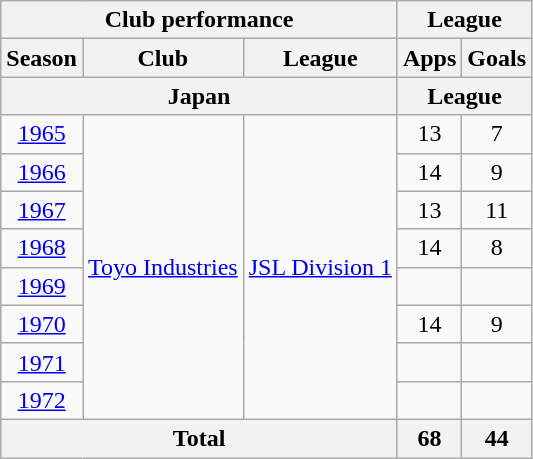<table class="wikitable" style="text-align:center;">
<tr>
<th colspan=3>Club performance</th>
<th colspan=2>League</th>
</tr>
<tr>
<th>Season</th>
<th>Club</th>
<th>League</th>
<th>Apps</th>
<th>Goals</th>
</tr>
<tr>
<th colspan=3>Japan</th>
<th colspan=2>League</th>
</tr>
<tr>
<td><a href='#'>1965</a></td>
<td rowspan="8"><a href='#'>Toyo Industries</a></td>
<td rowspan="8"><a href='#'>JSL Division 1</a></td>
<td>13</td>
<td>7</td>
</tr>
<tr>
<td><a href='#'>1966</a></td>
<td>14</td>
<td>9</td>
</tr>
<tr>
<td><a href='#'>1967</a></td>
<td>13</td>
<td>11</td>
</tr>
<tr>
<td><a href='#'>1968</a></td>
<td>14</td>
<td>8</td>
</tr>
<tr>
<td><a href='#'>1969</a></td>
<td></td>
<td></td>
</tr>
<tr>
<td><a href='#'>1970</a></td>
<td>14</td>
<td>9</td>
</tr>
<tr>
<td><a href='#'>1971</a></td>
<td></td>
<td></td>
</tr>
<tr>
<td><a href='#'>1972</a></td>
<td></td>
<td></td>
</tr>
<tr>
<th colspan=3>Total</th>
<th>68</th>
<th>44</th>
</tr>
</table>
